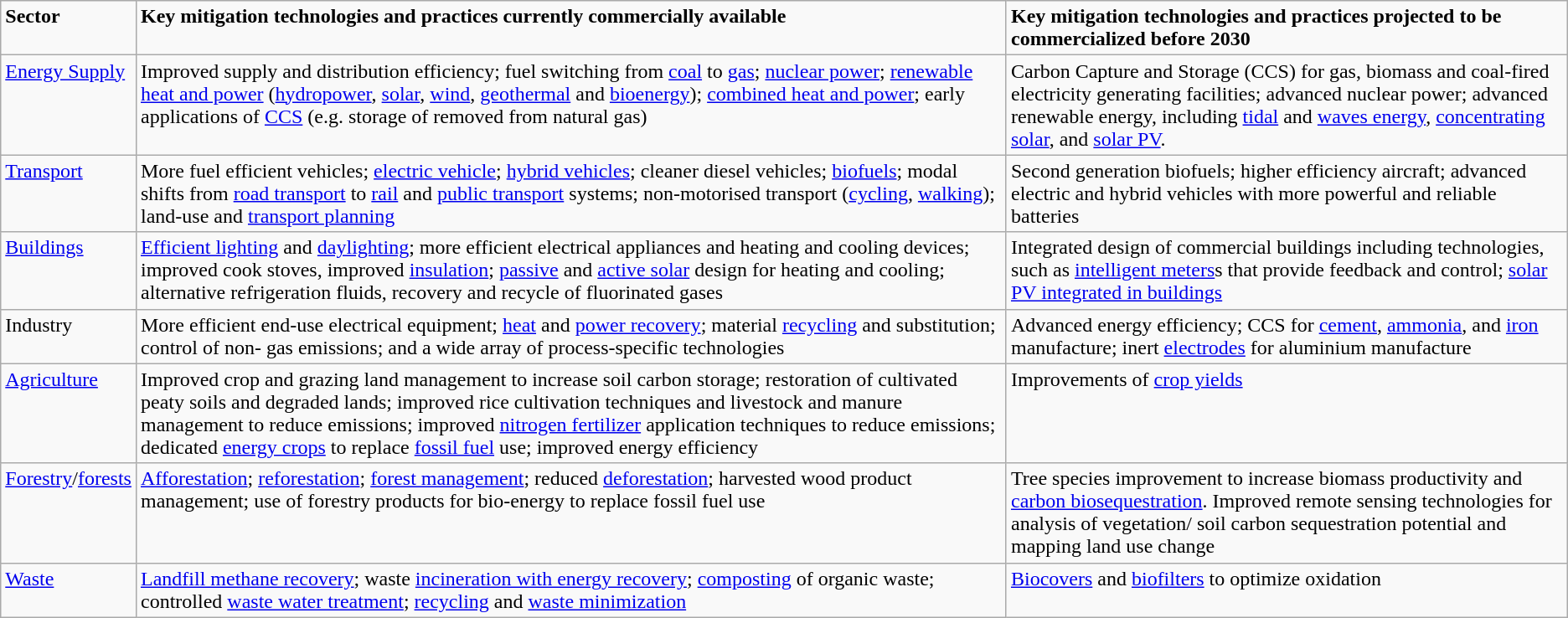<table class="wikitable">
<tr valign="top">
<td><strong>Sector</strong></td>
<td><strong>Key mitigation technologies and practices currently commercially available</strong></td>
<td><strong>Key mitigation technologies and practices projected to be commercialized before 2030</strong></td>
</tr>
<tr valign="top">
<td><a href='#'>Energy Supply</a></td>
<td>Improved supply and distribution efficiency; fuel switching from <a href='#'>coal</a> to <a href='#'>gas</a>; <a href='#'>nuclear power</a>; <a href='#'>renewable heat and power</a> (<a href='#'>hydropower</a>, <a href='#'>solar</a>, <a href='#'>wind</a>, <a href='#'>geothermal</a> and <a href='#'>bioenergy</a>); <a href='#'>combined heat and power</a>; early applications of <a href='#'>CCS</a> (e.g. storage of removed  from natural gas)</td>
<td>Carbon Capture and Storage (CCS) for gas, biomass and coal-fired electricity generating facilities; advanced nuclear power; advanced renewable energy, including <a href='#'>tidal</a> and <a href='#'>waves energy</a>, <a href='#'>concentrating solar</a>, and <a href='#'>solar PV</a>.</td>
</tr>
<tr valign="top">
<td><a href='#'>Transport</a></td>
<td>More fuel efficient vehicles; <a href='#'>electric vehicle</a>; <a href='#'>hybrid vehicles</a>; cleaner diesel vehicles; <a href='#'>biofuels</a>; modal shifts from <a href='#'>road transport</a> to <a href='#'>rail</a> and <a href='#'>public transport</a> systems; non-motorised transport (<a href='#'>cycling</a>, <a href='#'>walking</a>); land-use and <a href='#'>transport planning</a></td>
<td>Second generation biofuels; higher efficiency aircraft; advanced electric and hybrid vehicles with more powerful and reliable batteries</td>
</tr>
<tr valign="top">
<td><a href='#'>Buildings</a></td>
<td><a href='#'>Efficient lighting</a> and <a href='#'>daylighting</a>; more efficient electrical appliances and heating and cooling devices; improved cook stoves, improved <a href='#'>insulation</a>; <a href='#'>passive</a> and <a href='#'>active solar</a> design for heating and cooling; alternative refrigeration fluids, recovery and recycle of fluorinated gases</td>
<td>Integrated design of commercial buildings including technologies, such as <a href='#'>intelligent meters</a>s that provide feedback and control; <a href='#'>solar PV integrated in buildings</a></td>
</tr>
<tr valign="top">
<td>Industry</td>
<td>More efficient end-use electrical equipment; <a href='#'>heat</a> and <a href='#'>power recovery</a>; material <a href='#'>recycling</a> and substitution; control of non- gas emissions; and a wide array of process-specific technologies</td>
<td>Advanced energy efficiency; CCS for <a href='#'>cement</a>, <a href='#'>ammonia</a>, and <a href='#'>iron</a> manufacture; inert <a href='#'>electrodes</a> for aluminium manufacture</td>
</tr>
<tr valign="top">
<td><a href='#'>Agriculture</a></td>
<td>Improved crop and grazing land management to increase soil carbon storage; restoration of cultivated peaty soils and degraded lands; improved rice cultivation techniques and livestock and manure management to reduce  emissions; improved <a href='#'>nitrogen fertilizer</a> application techniques to reduce  emissions; dedicated <a href='#'>energy crops</a> to replace <a href='#'>fossil fuel</a> use; improved energy efficiency</td>
<td>Improvements of <a href='#'>crop yields</a></td>
</tr>
<tr valign="top">
<td><a href='#'>Forestry</a>/<a href='#'>forests</a></td>
<td><a href='#'>Afforestation</a>; <a href='#'>reforestation</a>; <a href='#'>forest management</a>; reduced <a href='#'>deforestation</a>; harvested wood product management; use of forestry products for bio-energy to replace fossil fuel use</td>
<td>Tree species improvement to increase biomass productivity and <a href='#'>carbon biosequestration</a>. Improved remote sensing technologies for analysis of vegetation/ soil carbon sequestration potential and mapping land use change</td>
</tr>
<tr valign="top">
<td><a href='#'>Waste</a></td>
<td><a href='#'>Landfill methane recovery</a>; waste <a href='#'>incineration with energy recovery</a>; <a href='#'>composting</a> of organic waste; controlled <a href='#'>waste water treatment</a>; <a href='#'>recycling</a> and <a href='#'>waste minimization</a></td>
<td><a href='#'>Biocovers</a> and <a href='#'>biofilters</a> to optimize  oxidation</td>
</tr>
</table>
